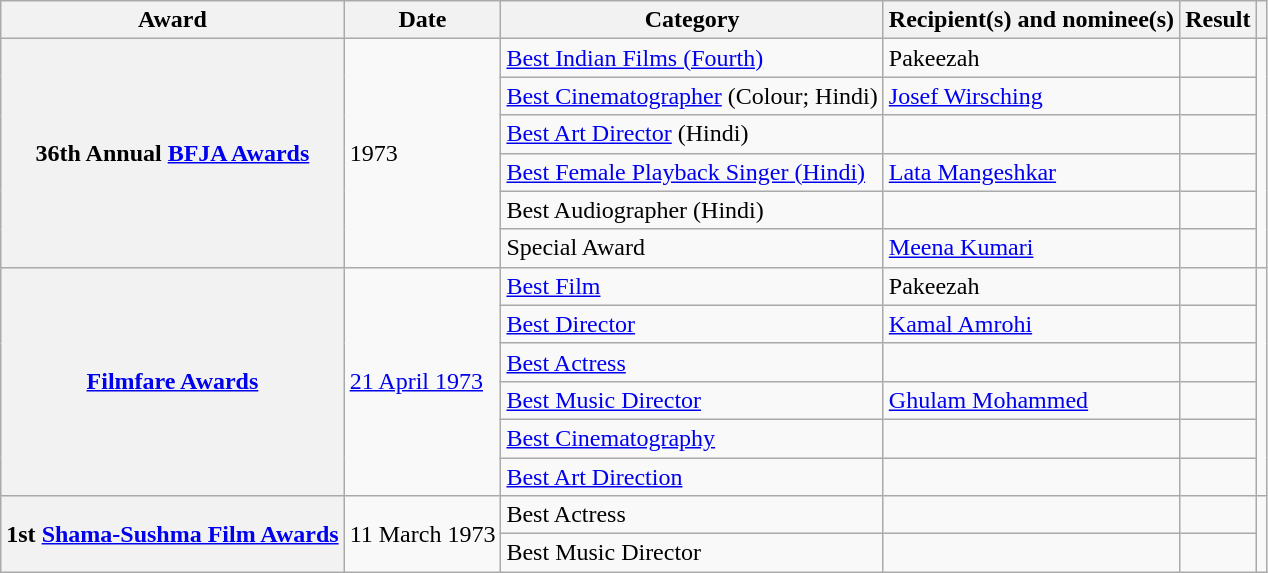<table class="wikitable plainrowheaders sortable">
<tr>
<th scope="col">Award</th>
<th scope="col">Date</th>
<th scope="col">Category</th>
<th scope="col">Recipient(s) and nominee(s)</th>
<th scope="col">Result</th>
<th scope="col" class="unsortable"></th>
</tr>
<tr>
<th scope="row" rowspan="6">36th Annual <a href='#'>BFJA Awards</a></th>
<td rowspan="6">1973</td>
<td><a href='#'>Best Indian Films (Fourth)</a></td>
<td>Pakeezah</td>
<td></td>
<td style="text-align:center;" rowspan="6"></td>
</tr>
<tr>
<td><a href='#'>Best Cinematographer</a> (Colour; Hindi)</td>
<td><a href='#'>Josef Wirsching</a></td>
<td></td>
</tr>
<tr>
<td><a href='#'>Best Art Director</a> (Hindi)</td>
<td></td>
<td></td>
</tr>
<tr>
<td><a href='#'>Best Female Playback Singer (Hindi)</a></td>
<td><a href='#'>Lata Mangeshkar</a></td>
<td></td>
</tr>
<tr>
<td>Best Audiographer (Hindi)</td>
<td></td>
<td></td>
</tr>
<tr>
<td>Special Award</td>
<td><a href='#'>Meena Kumari</a></td>
<td></td>
</tr>
<tr>
<th scope="row" rowspan="6"><a href='#'>Filmfare Awards</a></th>
<td rowspan="6"><a href='#'>21 April 1973</a></td>
<td><a href='#'>Best Film</a></td>
<td>Pakeezah</td>
<td></td>
<td style="text-align:center;" rowspan="6"></td>
</tr>
<tr>
<td><a href='#'>Best Director</a></td>
<td><a href='#'>Kamal Amrohi</a></td>
<td></td>
</tr>
<tr>
<td><a href='#'>Best Actress</a></td>
<td></td>
<td></td>
</tr>
<tr>
<td><a href='#'>Best Music Director</a></td>
<td><a href='#'>Ghulam Mohammed</a></td>
<td></td>
</tr>
<tr>
<td><a href='#'>Best Cinematography</a></td>
<td></td>
<td></td>
</tr>
<tr>
<td><a href='#'>Best Art Direction</a></td>
<td></td>
<td></td>
</tr>
<tr>
<th scope="row" rowspan="2">1st <a href='#'>Shama-Sushma Film Awards</a></th>
<td rowspan="2">11 March 1973</td>
<td>Best Actress</td>
<td></td>
<td></td>
<td style="text-align:center;" rowspan="2"></td>
</tr>
<tr>
<td>Best Music Director</td>
<td></td>
<td></td>
</tr>
</table>
